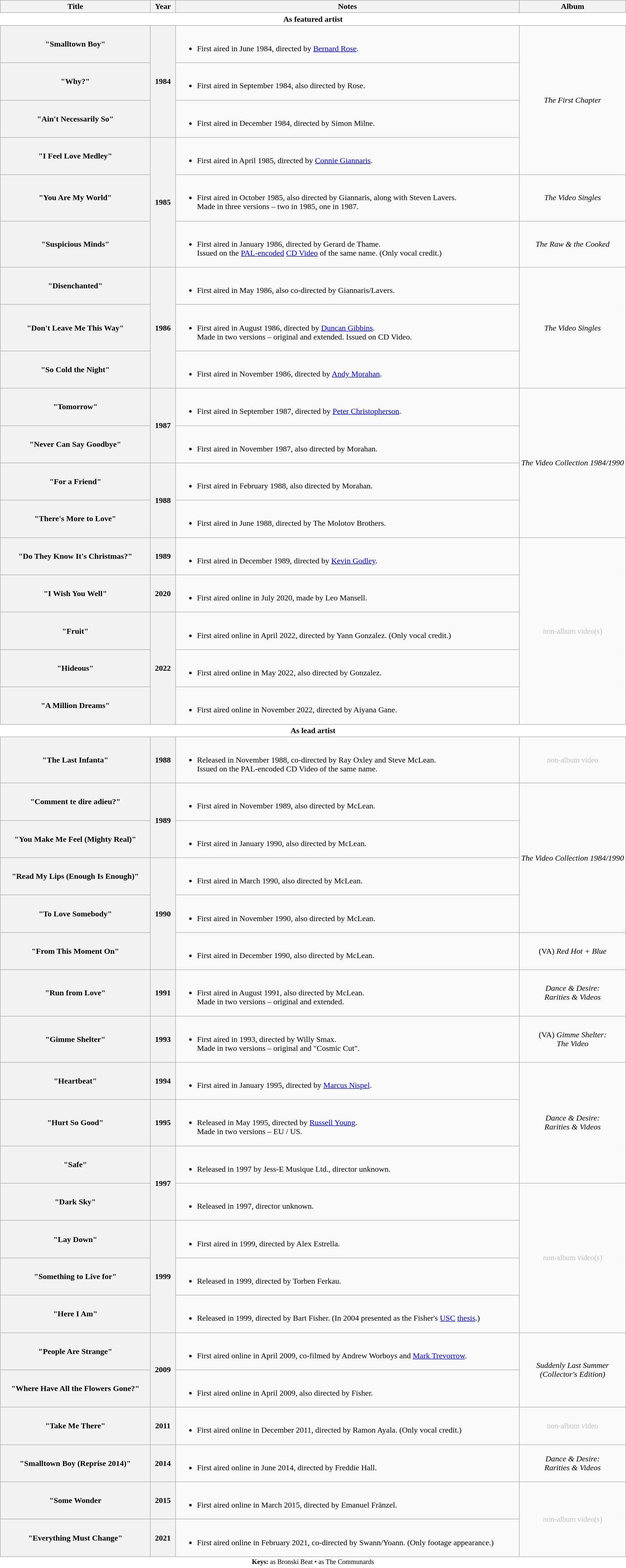<table class="wikitable plainrowheaders" style="text-align:center; width:100%;">
<tr>
<th scope="col" style="width:24%;">Title</th>
<th scope="col" style="width:4%;">Year</th>
<th scope="col" style="width:55%;">Notes</th>
<th scope="col" style="width:17%;">Album</th>
</tr>
<tr>
<th colspan="4" style="background:#FFF; border-left:1px solid #FFF; border-right:1px solid #FFF">As featured artist</th>
</tr>
<tr>
<th scope="row">"Smalltown Boy"</th>
<th scope="row" rowspan="3">1984</th>
<td align=left><br><ul><li>First aired in June 1984, directed by <a href='#'>Bernard Rose</a>.</li></ul></td>
<td rowspan="4"><em>The First Chapter</em></td>
</tr>
<tr>
<th scope="row">"Why?"</th>
<td align=left><br><ul><li>First aired in September 1984, also directed by Rose.</li></ul></td>
</tr>
<tr>
<th scope="row">"Ain't Necessarily So"</th>
<td align=left><br><ul><li>First aired in December 1984, directed by Simon Milne.</li></ul></td>
</tr>
<tr>
<th scope="row">"I Feel Love Medley"</th>
<th scope="row" rowspan="3">1985</th>
<td align=left><br><ul><li>First aired in April 1985, directed by <a href='#'>Connie Giannaris</a>.</li></ul></td>
</tr>
<tr>
<th scope="row">"You Are My World"</th>
<td align=left><br><ul><li>First aired in October 1985, also directed by Giannaris, along with Steven Lavers. <br>Made in three versions – two in 1985, one in 1987.</li></ul></td>
<td><em>The Video Singles</em></td>
</tr>
<tr>
<th scope="row">"Suspicious Minds"</th>
<td align=left><br><ul><li>First aired in January 1986, directed by Gerard de Thame. <br>Issued on the <a href='#'>PAL-encoded</a> <a href='#'>CD Video</a> of the same name. (Only vocal credit.)</li></ul></td>
<td><em>The Raw & the Cooked</em></td>
</tr>
<tr>
<th scope="row">"Disenchanted"</th>
<th scope="row" rowspan="3">1986</th>
<td align=left><br><ul><li>First aired in May 1986, also co-directed by Giannaris/Lavers.</li></ul></td>
<td rowspan="3"><em>The Video Singles</em></td>
</tr>
<tr>
<th scope="row">"Don't Leave Me This Way"</th>
<td align=left><br><ul><li>First aired in August 1986, directed by <a href='#'>Duncan Gibbins</a>. <br>Made in two versions – original and extended. Issued on CD Video.</li></ul></td>
</tr>
<tr>
<th scope="row">"So Cold the Night"</th>
<td align=left><br><ul><li>First aired in November 1986, directed by <a href='#'>Andy Morahan</a>.</li></ul></td>
</tr>
<tr>
<th scope="row">"Tomorrow"</th>
<th scope="row" rowspan="2">1987</th>
<td align=left><br><ul><li>First aired in September 1987, directed by <a href='#'>Peter Christopherson</a>.</li></ul></td>
<td rowspan="4"><em>The Video Collection 1984/1990</em></td>
</tr>
<tr>
<th scope="row">"Never Can Say Goodbye"</th>
<td align=left><br><ul><li>First aired in November 1987, also directed by Morahan.</li></ul></td>
</tr>
<tr>
<th scope="row">"For a Friend"</th>
<th scope="row" rowspan="2">1988</th>
<td align=left><br><ul><li>First aired in February 1988, also directed by Morahan.</li></ul></td>
</tr>
<tr>
<th scope="row">"There's More to Love"</th>
<td align=left><br><ul><li>First aired in June 1988, directed by The Molotov Brothers.</li></ul></td>
</tr>
<tr>
<th scope="row">"Do They Know It's Christmas?"</th>
<th scope="row">1989</th>
<td align=left><br><ul><li>First aired in December 1989, directed by <a href='#'>Kevin Godley</a>.</li></ul></td>
<td style="font-size:95%; color:silver" rowspan="5">non-album video(s)</td>
</tr>
<tr>
<th scope="row">"I Wish You Well"</th>
<th scope="row">2020</th>
<td align=left><br><ul><li>First aired online in July 2020, made by Leo Mansell.</li></ul></td>
</tr>
<tr>
<th scope="row">"Fruit"</th>
<th scope="row" rowspan="3">2022</th>
<td align=left><br><ul><li>First aired online in April 2022, directed by Yann Gonzalez. (Only vocal credit.)</li></ul></td>
</tr>
<tr>
<th scope="row">"Hideous"</th>
<td align=left><br><ul><li>First aired online in May 2022, also directed by Gonzalez.</li></ul></td>
</tr>
<tr>
<th scope="row">"A Million Dreams"</th>
<td align=left><br><ul><li>First aired online in November 2022, directed by Aiyana Gane.</li></ul></td>
</tr>
<tr>
<th colspan="4" style="background:#FFF; border-left:1px solid #FFF; border-right:1px solid #FFF">As lead artist</th>
</tr>
<tr>
<th scope="row">"The Last Infanta"</th>
<th scope="row">1988</th>
<td align=left><br><ul><li>Released in November 1988, co-directed by Ray Oxley and Steve McLean. <br>Issued on the PAL-encoded CD Video of the same name.</li></ul></td>
<td style="font-size:95%; color:silver">non-album video</td>
</tr>
<tr>
<th scope="row">"Comment te dire adieu?"</th>
<th scope="row" rowspan="2">1989</th>
<td align=left><br><ul><li>First aired in November 1989, also directed by McLean.</li></ul></td>
<td rowspan="4"><em>The Video Collection 1984/1990</em></td>
</tr>
<tr>
<th scope="row">"You Make Me Feel (Mighty Real)"</th>
<td align=left><br><ul><li>First aired in January 1990, also directed by McLean.</li></ul></td>
</tr>
<tr>
<th scope="row">"Read My Lips (Enough Is Enough)"</th>
<th scope="row" rowspan="3">1990</th>
<td align=left><br><ul><li>First aired in March 1990, also directed by McLean.</li></ul></td>
</tr>
<tr>
<th scope="row">"To Love Somebody"</th>
<td align=left><br><ul><li>First aired in November 1990, also directed by McLean.</li></ul></td>
</tr>
<tr>
<th scope="row">"From This Moment On"</th>
<td align=left><br><ul><li>First aired in December 1990, also directed by McLean.</li></ul></td>
<td>(VA) <em>Red Hot + Blue</em></td>
</tr>
<tr>
<th scope="row">"Run from Love"</th>
<th scope="row">1991</th>
<td align=left><br><ul><li>First aired in August 1991, also directed by McLean. <br>Made in two versions – original and extended.</li></ul></td>
<td><em>Dance & Desire: <br>Rarities & Videos</em></td>
</tr>
<tr>
<th scope="row">"Gimme Shelter"</th>
<th scope="row">1993</th>
<td align=left><br><ul><li>First aired in 1993, directed by Willy Smax. <br>Made in two versions – original and "Cosmic Cut".</li></ul></td>
<td>(VA) <em>Gimme Shelter: <br>The Video</em></td>
</tr>
<tr>
<th scope="row">"Heartbeat"</th>
<th scope="row">1994</th>
<td align=left><br><ul><li>First aired in January 1995, directed by <a href='#'>Marcus Nispel</a>.</li></ul></td>
<td rowspan="3"><em>Dance & Desire: <br>Rarities & Videos</em></td>
</tr>
<tr>
<th scope="row">"Hurt So Good"</th>
<th scope="row">1995</th>
<td align=left><br><ul><li>Released in May 1995, directed by <a href='#'>Russell Young</a>. <br>Made in two versions – EU / US.</li></ul></td>
</tr>
<tr>
<th scope="row">"Safe"</th>
<th scope="row" rowspan="2">1997</th>
<td align=left><br><ul><li>Released in 1997 by Jess-E Musique Ltd., director unknown.</li></ul></td>
</tr>
<tr>
<th scope="row">"Dark Sky"</th>
<td align=left><br><ul><li>Released in 1997, director unknown.</li></ul></td>
<td style="font-size:95%; color:silver" rowspan="4">non-album video(s)</td>
</tr>
<tr>
<th scope="row">"Lay Down"</th>
<th scope="row" rowspan="3">1999</th>
<td align=left><br><ul><li>First aired in 1999, directed by Alex Estrella.</li></ul></td>
</tr>
<tr>
<th scope="row">"Something to Live for"</th>
<td align=left><br><ul><li>Released in 1999, directed by Torben Ferkau.</li></ul></td>
</tr>
<tr>
<th scope="row">"Here I Am"</th>
<td align=left><br><ul><li>Released in 1999, directed by Bart Fisher. (In 2004 presented as the Fisher's <a href='#'>USC</a> <a href='#'>thesis</a>.)</li></ul></td>
</tr>
<tr>
<th scope="row">"People Are Strange"</th>
<th scope="row" rowspan="2">2009</th>
<td align=left><br><ul><li>First aired online in April 2009, co-filmed by Andrew Worboys and <a href='#'>Mark Trevorrow</a>.</li></ul></td>
<td rowspan="2"><em>Suddenly Last Summer <br>(Collector's Edition)</em></td>
</tr>
<tr>
<th scope="row">"Where Have All the Flowers Gone?"</th>
<td align=left><br><ul><li>First aired online in April 2009, also directed by Fisher.</li></ul></td>
</tr>
<tr>
<th scope="row">"Take Me There"</th>
<th scope="row">2011</th>
<td align=left><br><ul><li>First aired online in December 2011, directed by Ramon Ayala. (Only vocal credit.)</li></ul></td>
<td style="font-size:95%; color:silver">non-album video</td>
</tr>
<tr>
<th scope="row">"Smalltown Boy (Reprise 2014)"</th>
<th scope="row">2014</th>
<td align=left><br><ul><li>First aired online in June 2014, directed by Freddie Hall.</li></ul></td>
<td><em>Dance & Desire: <br>Rarities & Videos</em></td>
</tr>
<tr>
<th scope="row">"Some Wonder</th>
<th scope="row">2015</th>
<td align=left><br><ul><li>First aired online in March 2015, directed by Emanuel Fränzel.</li></ul></td>
<td style="font-size:95%; color:silver" rowspan="2">non-album video(s)</td>
</tr>
<tr>
<th scope="row">"Everything Must Change"</th>
<th scope="row">2021</th>
<td align=left><br><ul><li>First aired online in February 2021, co-directed by Swann/Yoann. (Only footage appearance.)</li></ul></td>
</tr>
<tr>
<td colspan="4" style="width:100%; background:#FFF; border-bottom:1px solid #FFF; border-left:1px solid #FFF; border-right:1px solid #FFF;font-size:85%"><strong>Keys:</strong>  as Bronski Beat •  as The Communards</td>
</tr>
</table>
